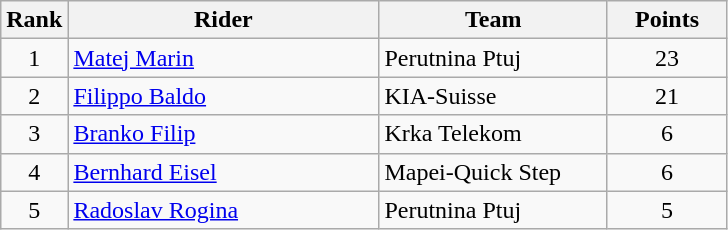<table class="wikitable">
<tr>
<th>Rank</th>
<th>Rider</th>
<th>Team</th>
<th>Points</th>
</tr>
<tr>
<td align=center>1</td>
<td width=200> <a href='#'>Matej Marin</a> </td>
<td width=145>Perutnina Ptuj</td>
<td width=72 align=center>23</td>
</tr>
<tr>
<td align=center>2</td>
<td> <a href='#'>Filippo Baldo</a> </td>
<td>KIA-Suisse</td>
<td align=center>21</td>
</tr>
<tr>
<td align=center>3</td>
<td> <a href='#'>Branko Filip</a></td>
<td>Krka Telekom</td>
<td align=center>6</td>
</tr>
<tr>
<td align=center>4</td>
<td> <a href='#'>Bernhard Eisel</a></td>
<td>Mapei-Quick Step</td>
<td align=center>6</td>
</tr>
<tr>
<td align=center>5</td>
<td> <a href='#'>Radoslav Rogina</a></td>
<td>Perutnina Ptuj</td>
<td align=center>5</td>
</tr>
</table>
